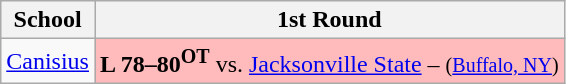<table class="sortable wikitable" style="white-space:nowrap;">
<tr>
<th>School</th>
<th>1st Round</th>
</tr>
<tr>
<td><a href='#'>Canisius</a></td>
<td style="background:#fbb;"><strong>L 78–80<sup>OT</sup></strong> vs. <a href='#'>Jacksonville State</a> – <small>(<a href='#'>Buffalo, NY</a>)</small></td>
</tr>
</table>
